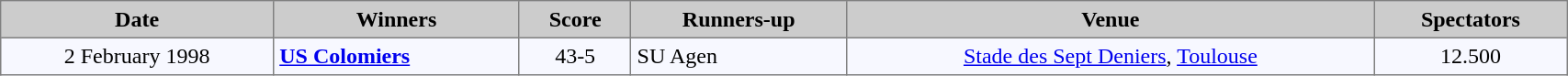<table bgcolor="#f7f8ff" cellpadding="4" width="90%" cellspacing="0" border="1" style="font-size: 100%; border: grey solid 1px; border-collapse: collapse;">
<tr bgcolor="#CCCCCC">
<td align=center><strong>Date</strong></td>
<td align=center><strong>Winners</strong></td>
<td align=center><strong>Score</strong></td>
<td align=center><strong>Runners-up</strong></td>
<td align=center><strong>Venue</strong></td>
<td align=center><strong>Spectators</strong></td>
</tr>
<tr>
<td align=center>2 February 1998</td>
<td> <strong><a href='#'>US Colomiers</a></strong></td>
<td align=center>43-5</td>
<td> SU Agen</td>
<td align=center><a href='#'>Stade des Sept Deniers</a>, <a href='#'>Toulouse</a></td>
<td align=center>12.500</td>
</tr>
</table>
